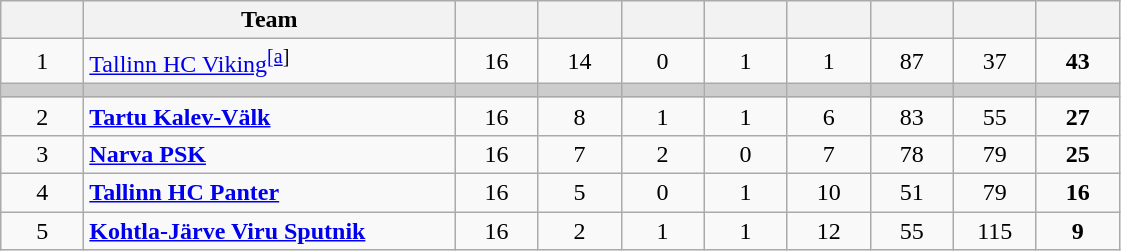<table class="wikitable sortable">
<tr>
<th style="width:3em"></th>
<th style="width:15em;" class="unsortable">Team</th>
<th style="width:3em;" class="unsortable"></th>
<th style="width:3em;"></th>
<th style="width:3em;"></th>
<th style="width:3em;"></th>
<th style="width:3em;"></th>
<th style="width:3em;"></th>
<th style="width:3em;"></th>
<th style="width:3em;"></th>
</tr>
<tr style="text-align: center;">
<td>1</td>
<td style="text-align:left;"><a href='#'>Tallinn HC Viking</a><sup><a href='#'>[a</a>]</sup></td>
<td>16</td>
<td>14</td>
<td>0</td>
<td>1</td>
<td>1</td>
<td>87</td>
<td>37</td>
<td><strong>43</strong></td>
</tr>
<tr style="color:#cccccc;background-color:#cccccc">
<td style="height:2px"></td>
<td></td>
<td></td>
<td></td>
<td></td>
<td></td>
<td></td>
<td></td>
<td></td>
<td></td>
</tr>
<tr style="text-align: center;">
<td>2</td>
<td style="text-align:left;"><strong><a href='#'>Tartu Kalev-Välk</a></strong></td>
<td>16</td>
<td>8</td>
<td>1</td>
<td>1</td>
<td>6</td>
<td>83</td>
<td>55</td>
<td><strong>27</strong></td>
</tr>
<tr style="text-align: center;">
<td>3</td>
<td style="text-align:left;"><strong><a href='#'>Narva PSK</a></strong></td>
<td>16</td>
<td>7</td>
<td>2</td>
<td>0</td>
<td>7</td>
<td>78</td>
<td>79</td>
<td><strong>25</strong></td>
</tr>
<tr style="text-align: center;">
<td>4</td>
<td style="text-align:left;"><strong><a href='#'>Tallinn HC Panter</a></strong></td>
<td>16</td>
<td>5</td>
<td>0</td>
<td>1</td>
<td>10</td>
<td>51</td>
<td>79</td>
<td><strong>16</strong></td>
</tr>
<tr style="text-align: center;">
<td>5</td>
<td style="text-align:left;"><strong><a href='#'>Kohtla-Järve Viru Sputnik</a></strong></td>
<td>16</td>
<td>2</td>
<td>1</td>
<td>1</td>
<td>12</td>
<td>55</td>
<td>115</td>
<td><strong>9</strong></td>
</tr>
</table>
